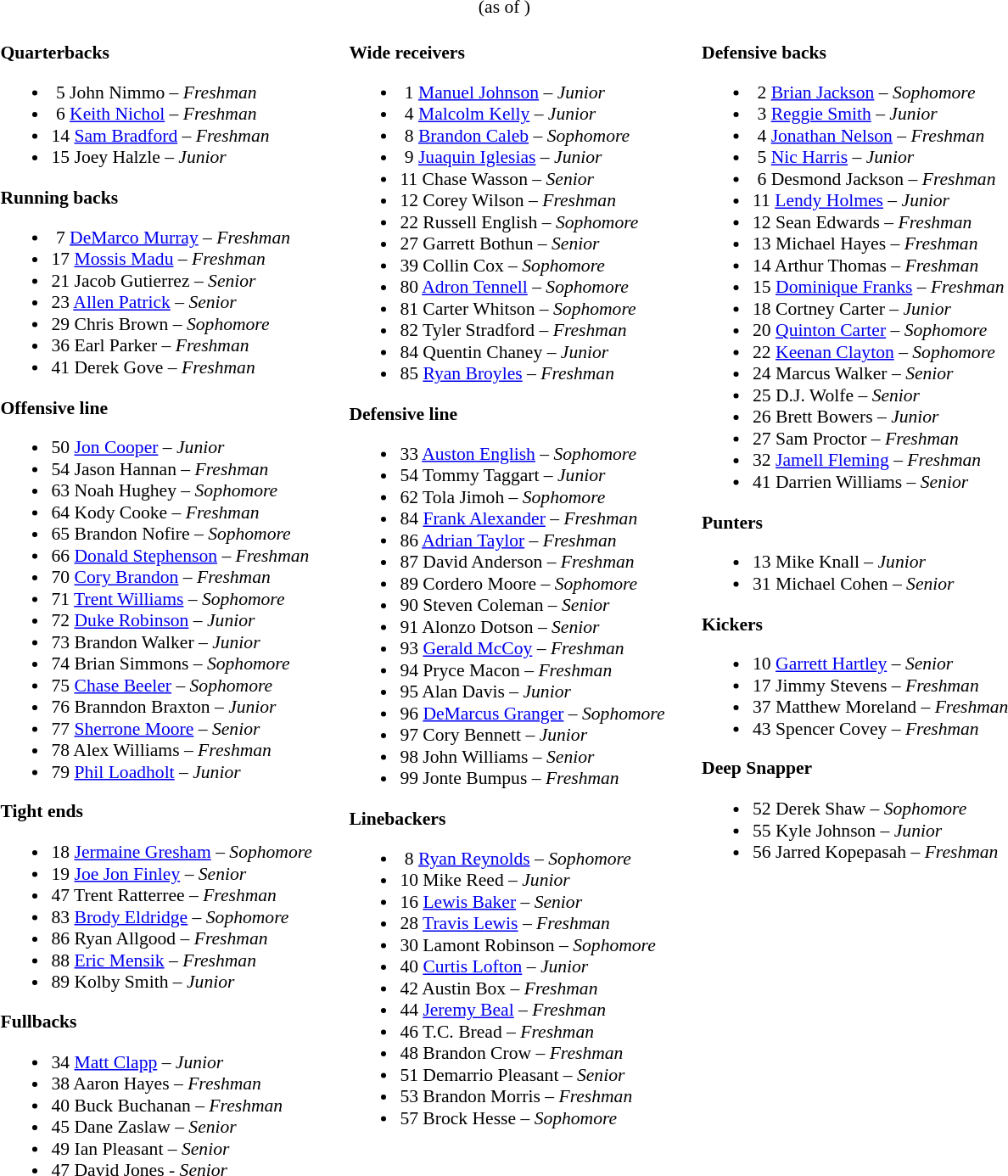<table class="toccolours" style="border-collapse:collapse; font-size:90%;">
<tr>
<td colspan="7" align="center">(as of )</td>
</tr>
<tr>
<td valign="top"><br><strong>Quarterbacks</strong><ul><li> 5  John Nimmo – <em> Freshman</em></li><li> 6  <a href='#'>Keith Nichol</a> – <em>Freshman</em></li><li>14  <a href='#'>Sam Bradford</a> – <em> Freshman</em></li><li>15  Joey Halzle – <em>Junior</em></li></ul><strong>Running backs</strong><ul><li> 7  <a href='#'>DeMarco Murray</a> – <em> Freshman</em></li><li>17  <a href='#'>Mossis Madu</a> – <em> Freshman</em></li><li>21  Jacob Gutierrez – <em>Senior</em></li><li>23  <a href='#'>Allen Patrick</a> – <em>Senior</em></li><li>29  Chris Brown – <em>Sophomore</em></li><li>36  Earl Parker – <em>Freshman</em></li><li>41  Derek Gove – <em> Freshman</em></li></ul><strong>Offensive line</strong><ul><li>50  <a href='#'>Jon Cooper</a> – <em>Junior</em></li><li>54  Jason Hannan – <em>Freshman</em></li><li>63  Noah Hughey – <em>Sophomore</em></li><li>64  Kody Cooke – <em>Freshman</em></li><li>65  Brandon Nofire – <em>Sophomore</em></li><li>66  <a href='#'>Donald Stephenson</a> – <em>Freshman</em></li><li>70  <a href='#'>Cory Brandon</a> – <em> Freshman</em></li><li>71  <a href='#'>Trent Williams</a> – <em>Sophomore</em></li><li>72  <a href='#'>Duke Robinson</a> – <em>Junior</em></li><li>73  Brandon Walker – <em>Junior</em></li><li>74  Brian Simmons – <em>Sophomore</em></li><li>75  <a href='#'>Chase Beeler</a> – <em>Sophomore</em></li><li>76  Branndon Braxton – <em>Junior</em></li><li>77  <a href='#'>Sherrone Moore</a> – <em>Senior</em></li><li>78  Alex Williams – <em>Freshman</em></li><li>79  <a href='#'>Phil Loadholt</a> – <em>Junior</em></li></ul><strong>Tight ends</strong><ul><li>18  <a href='#'>Jermaine Gresham</a> – <em>Sophomore</em></li><li>19  <a href='#'>Joe Jon Finley</a> – <em>Senior</em></li><li>47  Trent Ratterree – <em>Freshman</em></li><li>83  <a href='#'>Brody Eldridge</a> – <em>Sophomore</em></li><li>86  Ryan Allgood – <em> Freshman</em></li><li>88  <a href='#'>Eric Mensik</a> – <em> Freshman</em></li><li>89  Kolby Smith – <em>Junior</em></li></ul><strong>Fullbacks</strong><ul><li>34  <a href='#'>Matt Clapp</a> – <em>Junior</em></li><li>38  Aaron Hayes – <em>Freshman</em></li><li>40  Buck Buchanan – <em>Freshman</em></li><li>45  Dane Zaslaw – <em>Senior</em></li><li>49  Ian Pleasant – <em>Senior</em></li><li>47  David Jones - <em>Senior</em></li></ul></td>
<td width="25"> </td>
<td valign="top"><br><strong>Wide receivers</strong><ul><li> 1  <a href='#'>Manuel Johnson</a> – <em>Junior</em></li><li> 4  <a href='#'>Malcolm Kelly</a> – <em>Junior</em></li><li> 8  <a href='#'>Brandon Caleb</a> – <em>Sophomore</em></li><li> 9  <a href='#'>Juaquin Iglesias</a> – <em>Junior</em></li><li>11  Chase Wasson – <em>Senior</em></li><li>12  Corey Wilson – <em>Freshman</em></li><li>22  Russell English – <em>Sophomore</em></li><li>27  Garrett Bothun – <em>Senior</em></li><li>39  Collin Cox – <em>Sophomore</em></li><li>80  <a href='#'>Adron Tennell</a> – <em>Sophomore</em></li><li>81  Carter Whitson – <em>Sophomore</em></li><li>82  Tyler Stradford – <em>Freshman</em></li><li>84  Quentin Chaney – <em>Junior</em></li><li>85  <a href='#'>Ryan Broyles</a> – <em>Freshman</em></li></ul><strong>Defensive line</strong><ul><li>33  <a href='#'>Auston English</a> – <em>Sophomore</em></li><li>54  Tommy Taggart – <em>Junior</em></li><li>62  Tola Jimoh – <em>Sophomore</em></li><li>84  <a href='#'>Frank Alexander</a> – <em>Freshman</em></li><li>86  <a href='#'>Adrian Taylor</a> – <em> Freshman</em></li><li>87  David Anderson – <em>Freshman</em></li><li>89  Cordero Moore – <em>Sophomore</em></li><li>90  Steven Coleman – <em>Senior</em></li><li>91  Alonzo Dotson – <em>Senior</em></li><li>93  <a href='#'>Gerald McCoy</a> – <em> Freshman</em></li><li>94  Pryce Macon – <em> Freshman</em></li><li>95  Alan Davis – <em>Junior</em></li><li>96  <a href='#'>DeMarcus Granger</a> – <em>Sophomore</em></li><li>97  Cory Bennett – <em>Junior</em></li><li>98  John Williams – <em>Senior</em></li><li>99  Jonte Bumpus – <em>Freshman</em></li></ul><strong>Linebackers</strong><ul><li> 8  <a href='#'>Ryan Reynolds</a> – <em>Sophomore</em></li><li>10  Mike Reed – <em>Junior</em></li><li>16  <a href='#'>Lewis Baker</a> – <em>Senior</em></li><li>28  <a href='#'>Travis Lewis</a> – <em>Freshman</em></li><li>30  Lamont Robinson – <em>Sophomore</em></li><li>40  <a href='#'>Curtis Lofton</a> – <em>Junior</em></li><li>42  Austin Box – <em>Freshman</em></li><li>44  <a href='#'>Jeremy Beal</a> – <em> Freshman</em></li><li>46  T.C. Bread – <em>Freshman</em></li><li>48  Brandon Crow – <em> Freshman</em></li><li>51  Demarrio Pleasant – <em>Senior</em></li><li>53  Brandon Morris – <em>Freshman</em></li><li>57  Brock Hesse – <em>Sophomore</em></li></ul></td>
<td width="25"> </td>
<td valign="top"><br><strong>Defensive backs</strong><ul><li> 2  <a href='#'>Brian Jackson</a> – <em>Sophomore</em></li><li> 3  <a href='#'>Reggie Smith</a> – <em>Junior</em></li><li> 4  <a href='#'>Jonathan Nelson</a> – <em> Freshman</em></li><li> 5  <a href='#'>Nic Harris</a> – <em>Junior</em></li><li> 6  Desmond Jackson – <em>Freshman</em></li><li>11  <a href='#'>Lendy Holmes</a> – <em>Junior</em></li><li>12  Sean Edwards – <em>Freshman</em></li><li>13  Michael Hayes – <em> Freshman</em></li><li>14  Arthur Thomas – <em>Freshman</em></li><li>15  <a href='#'>Dominique Franks</a> – <em> Freshman</em></li><li>18  Cortney Carter – <em>Junior</em></li><li>20  <a href='#'>Quinton Carter</a> – <em> Sophomore</em></li><li>22  <a href='#'>Keenan Clayton</a> – <em>Sophomore</em></li><li>24  Marcus Walker – <em>Senior</em></li><li>25  D.J. Wolfe – <em>Senior</em></li><li>26  Brett Bowers – <em>Junior</em></li><li>27  Sam Proctor – <em>Freshman</em></li><li>32  <a href='#'>Jamell Fleming</a> – <em>Freshman</em></li><li>41  Darrien Williams – <em>Senior</em></li></ul><strong>Punters</strong><ul><li>13  Mike Knall – <em>Junior</em></li><li>31  Michael Cohen – <em>Senior</em></li></ul><strong>Kickers</strong><ul><li>10  <a href='#'>Garrett Hartley</a>  – <em>Senior</em></li><li>17  Jimmy Stevens – <em>Freshman</em></li><li>37  Matthew Moreland – <em>Freshman</em></li><li>43  Spencer Covey – <em>Freshman</em></li></ul><strong>Deep Snapper</strong><ul><li>52  Derek Shaw – <em>Sophomore</em></li><li>55  Kyle Johnson – <em>Junior</em></li><li>56  Jarred Kopepasah – <em>Freshman</em></li></ul></td>
</tr>
<tr>
</tr>
</table>
